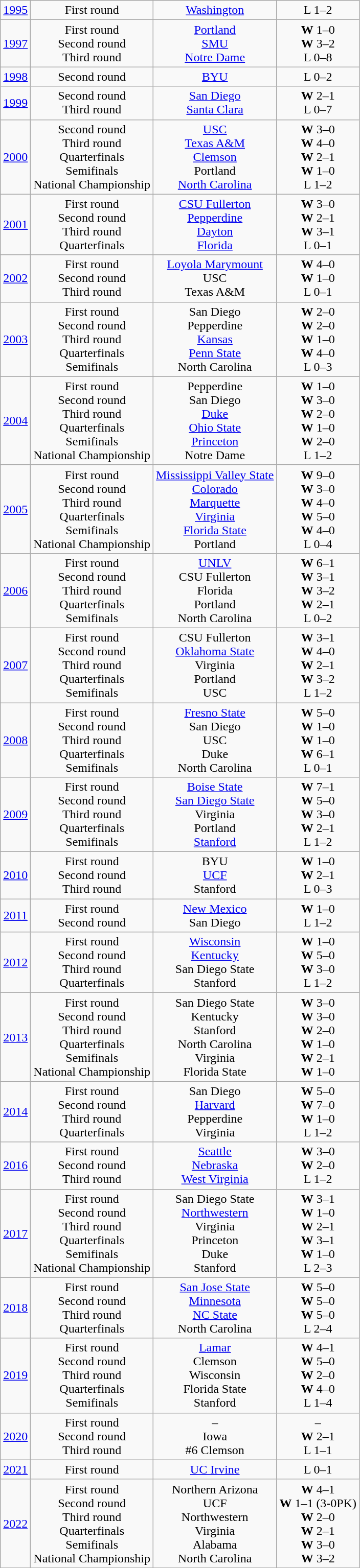<table class="wikitable">
<tr align="center">
<td><a href='#'>1995</a></td>
<td>First round</td>
<td><a href='#'>Washington</a></td>
<td>L 1–2</td>
</tr>
<tr align="center">
<td><a href='#'>1997</a></td>
<td>First round<br>Second round<br>Third round</td>
<td><a href='#'>Portland</a><br><a href='#'>SMU</a><br><a href='#'>Notre Dame</a></td>
<td><strong>W</strong> 1–0<br><strong>W</strong> 3–2<br>L 0–8</td>
</tr>
<tr align="center">
<td><a href='#'>1998</a></td>
<td>Second round</td>
<td><a href='#'>BYU</a></td>
<td>L 0–2</td>
</tr>
<tr align="center">
<td><a href='#'>1999</a></td>
<td>Second round<br>Third round</td>
<td><a href='#'>San Diego</a><br><a href='#'>Santa Clara</a></td>
<td><strong>W</strong> 2–1<br>L 0–7</td>
</tr>
<tr align="center">
<td><a href='#'>2000</a></td>
<td>Second round<br>Third round<br>Quarterfinals<br>Semifinals<br>National Championship</td>
<td><a href='#'>USC</a><br><a href='#'>Texas A&M</a><br><a href='#'>Clemson</a><br>Portland<br><a href='#'>North Carolina</a></td>
<td><strong>W</strong> 3–0<br><strong>W</strong> 4–0<br><strong>W</strong> 2–1<br><strong>W</strong> 1–0<br>L 1–2</td>
</tr>
<tr align="center">
<td><a href='#'>2001</a></td>
<td>First round<br>Second round<br>Third round<br>Quarterfinals</td>
<td><a href='#'>CSU Fullerton</a><br><a href='#'>Pepperdine</a><br><a href='#'>Dayton</a><br><a href='#'>Florida</a></td>
<td><strong>W</strong> 3–0<br><strong>W</strong> 2–1<br><strong>W</strong> 3–1<br> L 0–1</td>
</tr>
<tr align="center">
<td><a href='#'>2002</a></td>
<td>First round<br>Second round<br>Third round</td>
<td><a href='#'>Loyola Marymount</a><br>USC<br>Texas A&M</td>
<td><strong>W</strong> 4–0<br><strong>W</strong> 1–0<br>L 0–1</td>
</tr>
<tr align="center">
<td><a href='#'>2003</a></td>
<td>First round<br>Second round<br>Third round<br>Quarterfinals<br>Semifinals</td>
<td>San Diego<br>Pepperdine<br><a href='#'>Kansas</a><br><a href='#'>Penn State</a><br>North Carolina</td>
<td><strong>W</strong> 2–0<br><strong>W</strong> 2–0<br><strong>W</strong> 1–0<br><strong>W</strong> 4–0<br>L 0–3</td>
</tr>
<tr align="center">
<td><a href='#'>2004</a></td>
<td>First round<br>Second round<br>Third round<br>Quarterfinals<br>Semifinals<br>National Championship</td>
<td>Pepperdine<br>San Diego<br><a href='#'>Duke</a><br><a href='#'>Ohio State</a><br><a href='#'>Princeton</a><br>Notre Dame</td>
<td><strong>W</strong> 1–0<br><strong>W</strong> 3–0<br><strong>W</strong> 2–0<br><strong>W</strong> 1–0<br><strong>W</strong> 2–0<br>L 1–2</td>
</tr>
<tr align="center">
<td><a href='#'>2005</a></td>
<td>First round<br>Second round<br>Third round<br>Quarterfinals<br>Semifinals<br>National Championship</td>
<td><a href='#'>Mississippi Valley State</a><br><a href='#'>Colorado</a><br><a href='#'>Marquette</a><br><a href='#'>Virginia</a><br><a href='#'>Florida State</a><br>Portland</td>
<td><strong>W</strong> 9–0<br><strong>W</strong> 3–0<br><strong>W</strong> 4–0<br><strong>W</strong> 5–0<br><strong>W</strong> 4–0<br>L 0–4</td>
</tr>
<tr align="center">
<td><a href='#'>2006</a></td>
<td>First round<br>Second round<br>Third round<br>Quarterfinals<br>Semifinals</td>
<td><a href='#'>UNLV</a><br>CSU Fullerton<br>Florida<br>Portland<br>North Carolina</td>
<td><strong>W</strong> 6–1<br><strong>W</strong> 3–1<br><strong>W</strong> 3–2<br><strong>W</strong> 2–1<br>L 0–2</td>
</tr>
<tr align="center">
<td><a href='#'>2007</a></td>
<td>First round<br>Second round<br>Third round<br>Quarterfinals<br>Semifinals</td>
<td>CSU Fullerton<br><a href='#'>Oklahoma State</a><br>Virginia<br>Portland<br>USC</td>
<td><strong>W</strong> 3–1<br><strong>W</strong> 4–0<br><strong>W</strong> 2–1<br><strong>W</strong> 3–2<br>L 1–2</td>
</tr>
<tr align="center">
<td><a href='#'>2008</a></td>
<td>First round<br>Second round<br>Third round<br>Quarterfinals<br>Semifinals</td>
<td><a href='#'>Fresno State</a><br>San Diego<br>USC<br>Duke<br>North Carolina</td>
<td><strong>W</strong> 5–0<br><strong>W</strong> 1–0<br><strong>W</strong> 1–0<br><strong>W</strong> 6–1<br>L 0–1</td>
</tr>
<tr align="center">
<td><a href='#'>2009</a></td>
<td>First round<br>Second round<br>Third round<br>Quarterfinals<br>Semifinals</td>
<td><a href='#'>Boise State</a><br><a href='#'>San Diego State</a><br>Virginia<br>Portland<br><a href='#'>Stanford</a></td>
<td><strong>W</strong> 7–1<br><strong>W</strong> 5–0<br><strong>W</strong> 3–0<br><strong>W</strong> 2–1<br>L 1–2</td>
</tr>
<tr align="center">
<td><a href='#'>2010</a></td>
<td>First round<br>Second round<br>Third round</td>
<td>BYU<br><a href='#'>UCF</a><br>Stanford</td>
<td><strong>W</strong> 1–0<br><strong>W</strong> 2–1<br>L 0–3</td>
</tr>
<tr align="center">
<td><a href='#'>2011</a></td>
<td>First round<br>Second round</td>
<td><a href='#'>New Mexico</a><br>San Diego</td>
<td><strong>W</strong> 1–0<br>L 1–2</td>
</tr>
<tr align="center">
<td><a href='#'>2012</a></td>
<td>First round<br>Second round<br>Third round<br>Quarterfinals</td>
<td><a href='#'>Wisconsin</a><br><a href='#'>Kentucky</a><br>San Diego State<br>Stanford</td>
<td><strong>W</strong> 1–0<br><strong>W</strong> 5–0<br><strong>W</strong> 3–0<br>L 1–2</td>
</tr>
<tr align="center">
<td><a href='#'>2013</a></td>
<td>First round<br>Second round<br>Third round<br>Quarterfinals<br>Semifinals<br>National Championship</td>
<td>San Diego State<br>Kentucky<br>Stanford<br>North Carolina<br>Virginia<br>Florida State</td>
<td><strong>W</strong> 3–0<br><strong>W</strong> 3–0<br><strong>W</strong> 2–0<br><strong>W</strong> 1–0<br><strong>W</strong> 2–1<br><strong>W</strong> 1–0</td>
</tr>
<tr align="center">
<td><a href='#'>2014</a></td>
<td>First round<br>Second round<br>Third round<br>Quarterfinals</td>
<td>San Diego<br><a href='#'>Harvard</a><br>Pepperdine<br>Virginia</td>
<td><strong>W</strong> 5–0<br><strong>W</strong> 7–0<br><strong>W</strong> 1–0<br>L 1–2</td>
</tr>
<tr align="center">
<td><a href='#'>2016</a></td>
<td>First round<br>Second round<br>Third round</td>
<td><a href='#'>Seattle</a><br><a href='#'>Nebraska</a><br><a href='#'>West Virginia</a></td>
<td><strong>W</strong> 3–0<br><strong>W</strong> 2–0<br>L 1–2</td>
</tr>
<tr align="center">
<td><a href='#'>2017</a></td>
<td>First round<br>Second round<br>Third round<br>Quarterfinals<br>Semifinals<br>National Championship</td>
<td>San Diego State<br><a href='#'>Northwestern</a><br>Virginia<br>Princeton<br>Duke<br>Stanford</td>
<td><strong>W</strong> 3–1<br><strong>W</strong> 1–0<br><strong>W</strong> 2–1<br><strong>W</strong> 3–1<br><strong>W</strong> 1–0<br>L 2–3</td>
</tr>
<tr align="center">
<td><a href='#'>2018</a></td>
<td>First round<br>Second round<br>Third round<br>Quarterfinals</td>
<td><a href='#'>San Jose State</a><br><a href='#'>Minnesota</a><br><a href='#'>NC State</a><br>North Carolina</td>
<td><strong>W</strong> 5–0<br><strong>W</strong> 5–0<br><strong>W</strong> 5–0<br>L 2–4</td>
</tr>
<tr align="center">
<td><a href='#'>2019</a></td>
<td>First round<br>Second round<br>Third round<br>Quarterfinals<br>Semifinals</td>
<td><a href='#'>Lamar</a><br>Clemson<br>Wisconsin<br>Florida State<br>Stanford</td>
<td><strong>W</strong> 4–1<br><strong>W</strong> 5–0<br><strong>W</strong> 2–0<br><strong>W</strong> 4–0<br>L 1–4</td>
</tr>
<tr align="center">
<td><a href='#'>2020</a></td>
<td>First round<br>Second round<br>Third round</td>
<td>–<br>Iowa<br>#6 Clemson</td>
<td>–<br><strong>W</strong> 2–1<br>L 1–1</td>
</tr>
<tr align="center">
<td><a href='#'>2021</a></td>
<td>First round</td>
<td><a href='#'>UC Irvine</a></td>
<td>L 0–1</td>
</tr>
<tr align="center">
<td><a href='#'>2022</a></td>
<td>First round<br>Second round<br>Third round<br>Quarterfinals<br>Semifinals<br>National Championship</td>
<td>Northern Arizona<br>UCF<br>Northwestern<br>Virginia<br>Alabama <br>North Carolina</td>
<td><strong>W</strong> 4–1<br><strong>W</strong> 1–1 (3-0PK)<br><strong>W</strong> 2–0<br><strong>W</strong> 2–1<br><strong>W</strong> 3–0<br><strong>W</strong> 3–2</td>
</tr>
</table>
